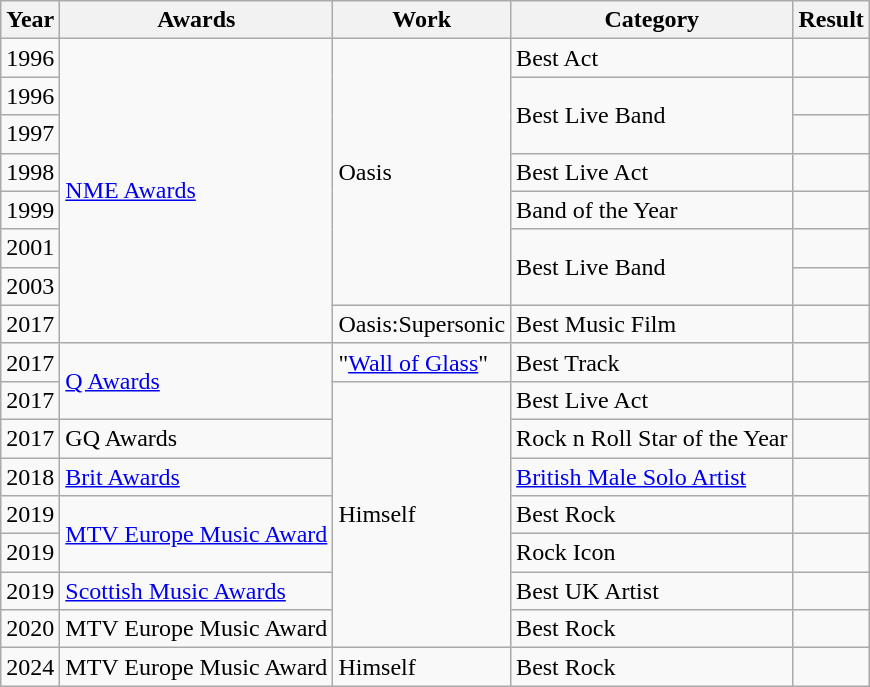<table class=wikitable>
<tr>
<th>Year</th>
<th>Awards</th>
<th>Work</th>
<th>Category</th>
<th>Result</th>
</tr>
<tr>
<td>1996</td>
<td rowspan=8><a href='#'>NME Awards</a></td>
<td rowspan=7>Oasis</td>
<td>Best Act</td>
<td></td>
</tr>
<tr>
<td>1996</td>
<td rowspan=2>Best Live Band</td>
<td></td>
</tr>
<tr>
<td>1997</td>
<td></td>
</tr>
<tr>
<td>1998</td>
<td>Best Live Act</td>
<td></td>
</tr>
<tr>
<td>1999</td>
<td>Band of the Year</td>
<td></td>
</tr>
<tr>
<td>2001</td>
<td rowspan=2>Best Live Band</td>
<td></td>
</tr>
<tr>
<td>2003</td>
<td></td>
</tr>
<tr>
<td>2017</td>
<td>Oasis:Supersonic</td>
<td>Best Music Film</td>
<td></td>
</tr>
<tr>
<td>2017</td>
<td rowspan=2><a href='#'>Q Awards</a></td>
<td>"<a href='#'>Wall of Glass</a>"</td>
<td>Best Track</td>
<td></td>
</tr>
<tr>
<td>2017</td>
<td rowspan=7>Himself</td>
<td>Best Live Act</td>
<td></td>
</tr>
<tr>
<td>2017</td>
<td>GQ Awards</td>
<td>Rock n Roll Star of the Year</td>
<td></td>
</tr>
<tr>
<td>2018</td>
<td><a href='#'>Brit Awards</a></td>
<td><a href='#'>British Male Solo Artist</a></td>
<td></td>
</tr>
<tr>
<td>2019</td>
<td rowspan=2><a href='#'>MTV Europe Music Award</a></td>
<td>Best Rock</td>
<td></td>
</tr>
<tr>
<td>2019</td>
<td>Rock Icon</td>
<td></td>
</tr>
<tr>
<td>2019</td>
<td><a href='#'>Scottish Music Awards</a></td>
<td>Best UK Artist</td>
<td></td>
</tr>
<tr>
<td>2020</td>
<td>MTV Europe Music Award</td>
<td>Best Rock</td>
<td></td>
</tr>
<tr>
<td>2024</td>
<td>MTV Europe Music Award</td>
<td>Himself</td>
<td>Best Rock</td>
<td></td>
</tr>
</table>
